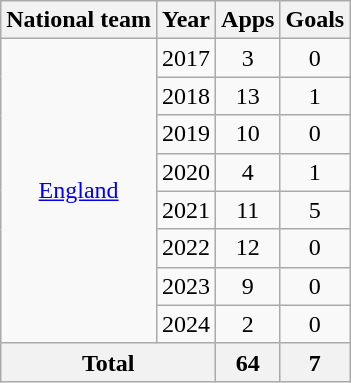<table class="wikitable" style="text-align: center;">
<tr>
<th>National team</th>
<th>Year</th>
<th>Apps</th>
<th>Goals</th>
</tr>
<tr>
<td rowspan="8"><a href='#'>England</a></td>
<td>2017</td>
<td>3</td>
<td>0</td>
</tr>
<tr>
<td>2018</td>
<td>13</td>
<td>1</td>
</tr>
<tr>
<td>2019</td>
<td>10</td>
<td>0</td>
</tr>
<tr>
<td>2020</td>
<td>4</td>
<td>1</td>
</tr>
<tr>
<td>2021</td>
<td>11</td>
<td>5</td>
</tr>
<tr>
<td>2022</td>
<td>12</td>
<td>0</td>
</tr>
<tr>
<td>2023</td>
<td>9</td>
<td>0</td>
</tr>
<tr>
<td>2024</td>
<td>2</td>
<td>0</td>
</tr>
<tr>
<th colspan="2">Total</th>
<th>64</th>
<th>7</th>
</tr>
</table>
